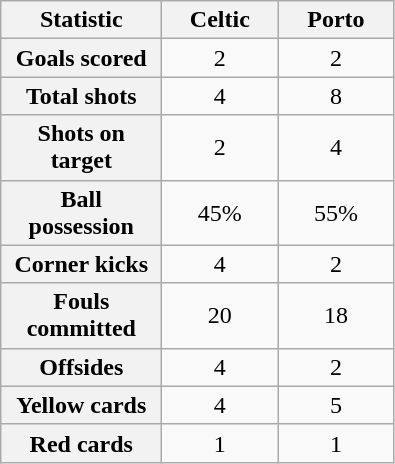<table class="wikitable plainrowheaders" style="text-align:center">
<tr>
<th scope="col" style="width:100px">Statistic</th>
<th scope="col" style="width:70px">Celtic</th>
<th scope="col" style="width:70px">Porto</th>
</tr>
<tr>
<th scope=row>Goals scored</th>
<td>2</td>
<td>2</td>
</tr>
<tr>
<th scope=row>Total shots</th>
<td>4</td>
<td>8</td>
</tr>
<tr>
<th scope=row>Shots on target</th>
<td>2</td>
<td>4</td>
</tr>
<tr>
<th scope=row>Ball possession</th>
<td>45%</td>
<td>55%</td>
</tr>
<tr>
<th scope=row>Corner kicks</th>
<td>4</td>
<td>2</td>
</tr>
<tr>
<th scope=row>Fouls committed</th>
<td>20</td>
<td>18</td>
</tr>
<tr>
<th scope=row>Offsides</th>
<td>4</td>
<td>2</td>
</tr>
<tr>
<th scope=row>Yellow cards</th>
<td>4</td>
<td>5</td>
</tr>
<tr>
<th scope=row>Red cards</th>
<td>1</td>
<td>1</td>
</tr>
</table>
